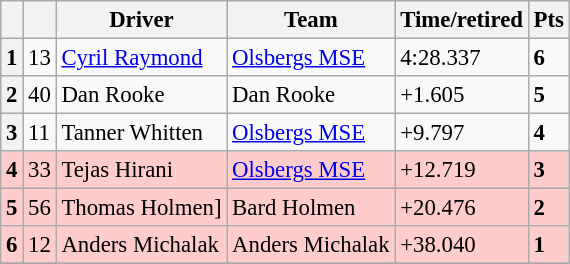<table class=wikitable style="font-size:95%">
<tr>
<th></th>
<th></th>
<th>Driver</th>
<th>Team</th>
<th>Time/retired</th>
<th>Pts</th>
</tr>
<tr>
<th>1</th>
<td>13</td>
<td> <a href='#'>Cyril Raymond</a></td>
<td><a href='#'>Olsbergs MSE</a></td>
<td>4:28.337</td>
<td><strong>6</strong></td>
</tr>
<tr>
<th>2</th>
<td>40</td>
<td> Dan Rooke</td>
<td>Dan Rooke</td>
<td>+1.605</td>
<td><strong>5</strong></td>
</tr>
<tr>
<th>3</th>
<td>11</td>
<td> Tanner Whitten</td>
<td><a href='#'>Olsbergs MSE</a></td>
<td>+9.797</td>
<td><strong>4</strong></td>
</tr>
<tr>
<th style="background:#ffcccc;">4</th>
<td style="background:#ffcccc;">33</td>
<td style="background:#ffcccc;"> Tejas Hirani</td>
<td style="background:#ffcccc;"><a href='#'>Olsbergs MSE</a></td>
<td style="background:#ffcccc;">+12.719</td>
<td style="background:#ffcccc;"><strong>3</strong></td>
</tr>
<tr>
<th style="background:#ffcccc;">5</th>
<td style="background:#ffcccc;">56</td>
<td style="background:#ffcccc;"> Thomas Holmen]</td>
<td style="background:#ffcccc;">Bard Holmen</td>
<td style="background:#ffcccc;">+20.476</td>
<td style="background:#ffcccc;"><strong>2</strong></td>
</tr>
<tr>
<th style="background:#ffcccc;">6</th>
<td style="background:#ffcccc;">12</td>
<td style="background:#ffcccc;"> Anders Michalak</td>
<td style="background:#ffcccc;">Anders Michalak</td>
<td style="background:#ffcccc;">+38.040</td>
<td style="background:#ffcccc;"><strong>1</strong></td>
</tr>
<tr>
</tr>
</table>
